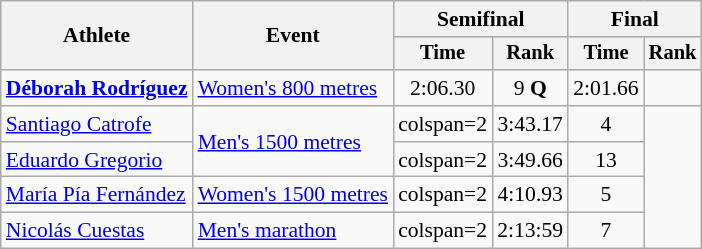<table class="wikitable" style="font-size:90%;text-align:center">
<tr>
<th rowspan=2>Athlete</th>
<th rowspan=2>Event</th>
<th colspan=2>Semifinal</th>
<th colspan=2>Final</th>
</tr>
<tr style=font-size:95%>
<th>Time</th>
<th>Rank</th>
<th>Time</th>
<th>Rank</th>
</tr>
<tr>
<td align=left><strong><a href='#'>Déborah Rodríguez</a></strong></td>
<td align=left><a href='#'>Women's 800 metres</a></td>
<td>2:06.30</td>
<td>9 <strong>Q</strong></td>
<td>2:01.66</td>
<td></td>
</tr>
<tr align=center>
<td align=left><a href='#'>Santiago Catrofe</a></td>
<td align=left rowspan=2><a href='#'>Men's 1500 metres</a></td>
<td>colspan=2 </td>
<td>3:43.17</td>
<td>4</td>
</tr>
<tr align=center>
<td align=left><a href='#'>Eduardo Gregorio</a></td>
<td>colspan=2 </td>
<td>3:49.66</td>
<td>13</td>
</tr>
<tr align=center>
<td align=left><a href='#'>María Pía Fernández</a></td>
<td align=left><a href='#'>Women's 1500 metres</a></td>
<td>colspan=2 </td>
<td>4:10.93 </td>
<td>5</td>
</tr>
<tr align=center>
<td align=left><a href='#'>Nicolás Cuestas</a></td>
<td align=left><a href='#'>Men's marathon</a></td>
<td>colspan=2 </td>
<td>2:13:59 </td>
<td>7</td>
</tr>
</table>
